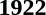<table>
<tr>
<td><strong>1922</strong><br></td>
</tr>
</table>
